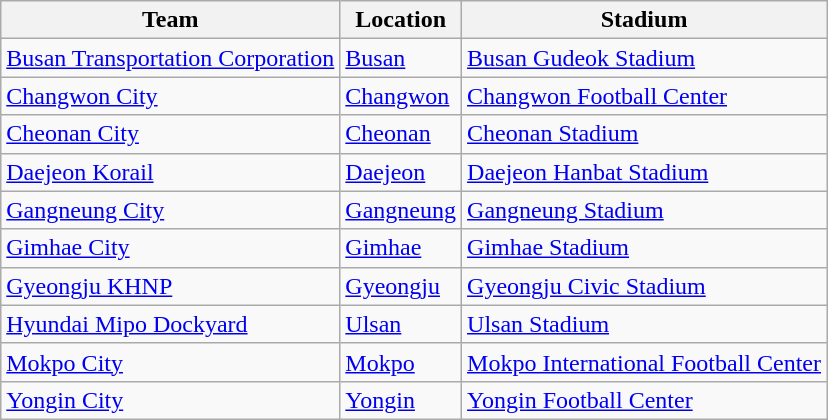<table class="wikitable sortable" style="text-align: left;">
<tr>
<th>Team</th>
<th>Location</th>
<th>Stadium</th>
</tr>
<tr>
<td><a href='#'>Busan Transportation Corporation</a></td>
<td><a href='#'>Busan</a></td>
<td><a href='#'>Busan Gudeok Stadium</a></td>
</tr>
<tr>
<td><a href='#'>Changwon City</a></td>
<td><a href='#'>Changwon</a></td>
<td><a href='#'>Changwon Football Center</a></td>
</tr>
<tr>
<td><a href='#'>Cheonan City</a></td>
<td><a href='#'>Cheonan</a></td>
<td><a href='#'>Cheonan Stadium</a></td>
</tr>
<tr>
<td><a href='#'>Daejeon Korail</a></td>
<td><a href='#'>Daejeon</a></td>
<td><a href='#'>Daejeon Hanbat Stadium</a></td>
</tr>
<tr>
<td><a href='#'>Gangneung City</a></td>
<td><a href='#'>Gangneung</a></td>
<td><a href='#'>Gangneung Stadium</a></td>
</tr>
<tr>
<td><a href='#'>Gimhae City</a></td>
<td><a href='#'>Gimhae</a></td>
<td><a href='#'>Gimhae Stadium</a></td>
</tr>
<tr>
<td><a href='#'>Gyeongju KHNP</a></td>
<td><a href='#'>Gyeongju</a></td>
<td><a href='#'>Gyeongju Civic Stadium</a></td>
</tr>
<tr>
<td><a href='#'>Hyundai Mipo Dockyard</a></td>
<td><a href='#'>Ulsan</a></td>
<td><a href='#'>Ulsan Stadium</a></td>
</tr>
<tr>
<td><a href='#'>Mokpo City</a></td>
<td><a href='#'>Mokpo</a></td>
<td><a href='#'>Mokpo International Football Center</a></td>
</tr>
<tr>
<td><a href='#'>Yongin City</a></td>
<td><a href='#'>Yongin</a></td>
<td><a href='#'>Yongin Football Center</a></td>
</tr>
</table>
